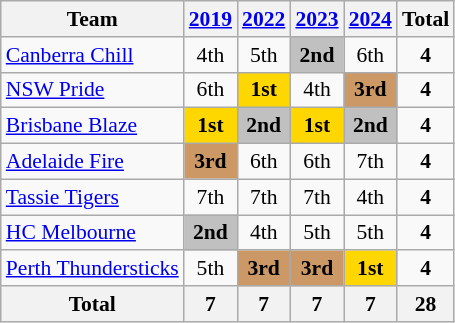<table class=wikitable style="text-align:center; font-size:90%">
<tr>
<th>Team</th>
<th><a href='#'>2019</a></th>
<th><a href='#'>2022</a></th>
<th><a href='#'>2023</a></th>
<th><a href='#'>2024</a></th>
<th>Total</th>
</tr>
<tr>
<td align=left> <a href='#'>Canberra Chill</a></td>
<td>4th</td>
<td>5th</td>
<td bgcolor=silver><strong>2nd</strong></td>
<td>6th</td>
<td><strong>4</strong></td>
</tr>
<tr>
<td align=left> <a href='#'>NSW Pride</a></td>
<td>6th</td>
<td bgcolor=gold><strong>1st</strong></td>
<td>4th</td>
<td bgcolor=#cc9966><strong>3rd</strong></td>
<td><strong>4</strong></td>
</tr>
<tr>
<td align=left> <a href='#'>Brisbane Blaze</a></td>
<td bgcolor=gold><strong>1st</strong></td>
<td bgcolor=silver><strong>2nd</strong></td>
<td bgcolor=gold><strong>1st</strong></td>
<td bgcolor=silver><strong>2nd</strong></td>
<td><strong>4</strong></td>
</tr>
<tr>
<td align=left> <a href='#'>Adelaide Fire</a></td>
<td bgcolor=#cc9966><strong>3rd</strong></td>
<td>6th</td>
<td>6th</td>
<td>7th</td>
<td><strong>4</strong></td>
</tr>
<tr>
<td align=left> <a href='#'>Tassie Tigers</a></td>
<td>7th</td>
<td>7th</td>
<td>7th</td>
<td>4th</td>
<td><strong>4</strong></td>
</tr>
<tr>
<td align=left> <a href='#'>HC Melbourne</a></td>
<td bgcolor=silver><strong>2nd</strong></td>
<td>4th</td>
<td>5th</td>
<td>5th</td>
<td><strong>4</strong></td>
</tr>
<tr>
<td align=left> <a href='#'>Perth Thundersticks</a></td>
<td>5th</td>
<td bgcolor=#cc9966><strong>3rd</strong></td>
<td bgcolor=#cc9966><strong>3rd</strong></td>
<td bgcolor=gold><strong>1st</strong></td>
<td><strong>4</strong></td>
</tr>
<tr>
<th>Total</th>
<th><strong>7</strong></th>
<th><strong>7</strong></th>
<th><strong>7</strong></th>
<th><strong>7</strong></th>
<th><strong>28</strong></th>
</tr>
</table>
